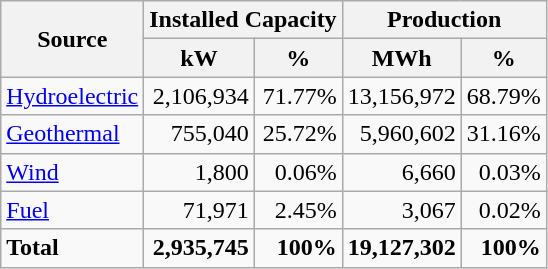<table class="wikitable" style="text-align:right;">
<tr>
<th rowspan=2>Source</th>
<th colspan=2>Installed Capacity</th>
<th colspan=2>Production</th>
</tr>
<tr>
<th>kW</th>
<th>%</th>
<th>MWh</th>
<th>%</th>
</tr>
<tr>
<td style="text-align:left;"><a href='#'>Hydroelectric</a></td>
<td>2,106,934</td>
<td>71.77%</td>
<td>13,156,972</td>
<td>68.79%</td>
</tr>
<tr>
<td style="text-align:left;"><a href='#'>Geothermal</a></td>
<td>755,040</td>
<td>25.72%</td>
<td>5,960,602</td>
<td>31.16%</td>
</tr>
<tr>
<td style="text-align:left;"><a href='#'>Wind</a></td>
<td>1,800</td>
<td>0.06%</td>
<td>6,660</td>
<td>0.03%</td>
</tr>
<tr>
<td style="text-align:left;"><a href='#'>Fuel</a></td>
<td>71,971</td>
<td>2.45%</td>
<td>3,067</td>
<td>0.02%</td>
</tr>
<tr>
<td style="text-align:left;"><strong>Total</strong></td>
<td><strong>2,935,745</strong></td>
<td><strong>100%</strong></td>
<td><strong>19,127,302</strong></td>
<td><strong>100%</strong></td>
</tr>
</table>
